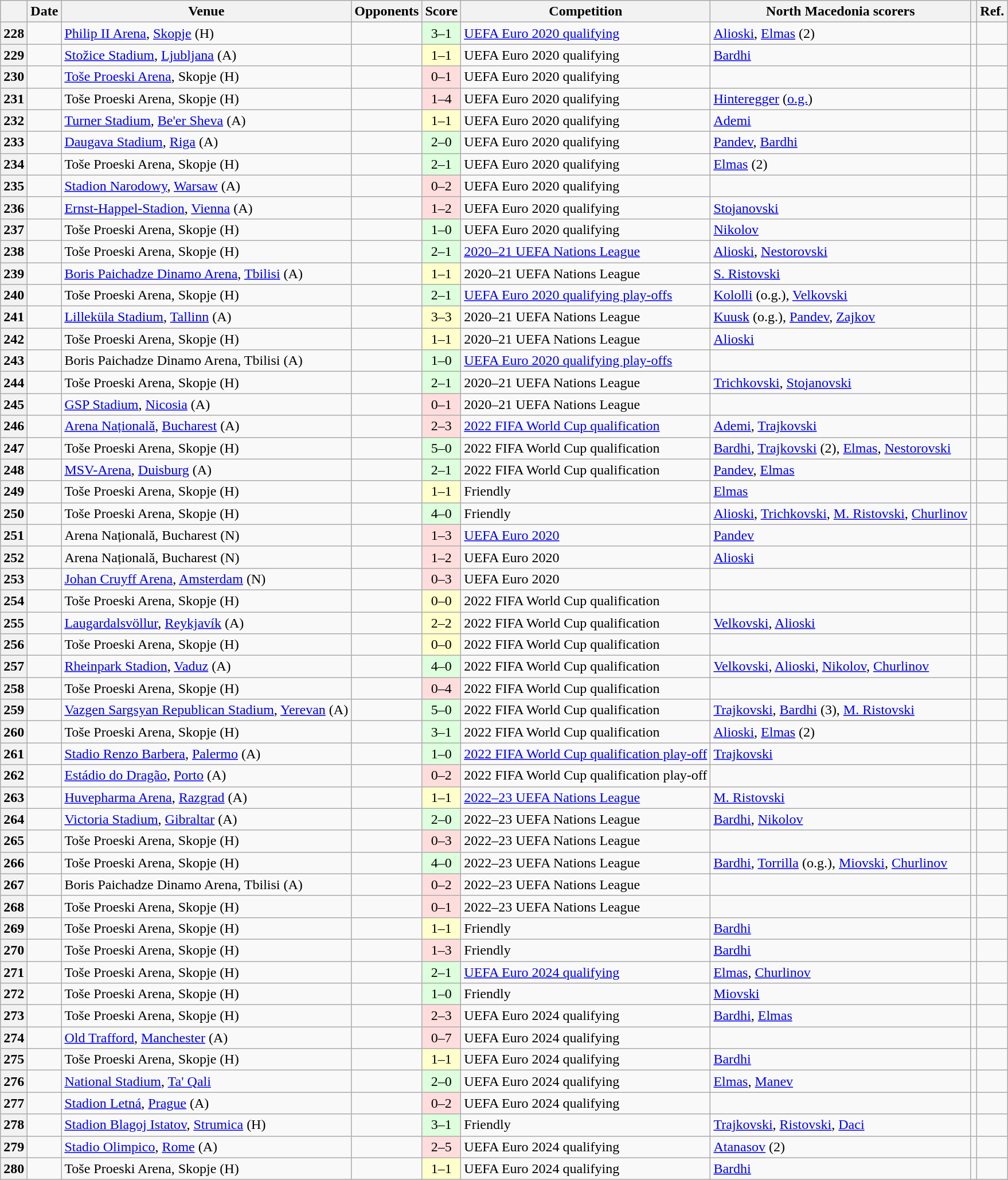<table class="wikitable plainrowheaders sortable">
<tr>
<th scope="col"></th>
<th scope="col">Date</th>
<th scope="col">Venue</th>
<th scope="col">Opponents</th>
<th scope="col">Score</th>
<th scope="col">Competition</th>
<th scope="col" class="unsortable">North Macedonia scorers</th>
<th scope="col"></th>
<th scope="col" class="unsortable">Ref.</th>
</tr>
<tr>
<th scope="row">228</th>
<td></td>
<td><a href='#'>Philip II Arena</a>, <a href='#'>Skopje</a> (H)</td>
<td></td>
<td align=center bgcolor=#ddffdd>3–1</td>
<td><a href='#'>UEFA Euro 2020 qualifying</a></td>
<td><a href='#'>Alioski</a>, <a href='#'>Elmas</a> (2)</td>
<td align=center></td>
<td></td>
</tr>
<tr>
<th scope="row">229</th>
<td></td>
<td><a href='#'>Stožice Stadium</a>, <a href='#'>Ljubljana</a> (A)</td>
<td></td>
<td align=center bgcolor=#ffffcc>1–1</td>
<td>UEFA Euro 2020 qualifying</td>
<td><a href='#'>Bardhi</a></td>
<td align=center></td>
<td></td>
</tr>
<tr>
<th scope="row">230</th>
<td></td>
<td><a href='#'>Toše Proeski Arena</a>, Skopje (H)</td>
<td></td>
<td align=center bgcolor=#ffdddd>0–1</td>
<td>UEFA Euro 2020 qualifying</td>
<td></td>
<td align=center></td>
<td></td>
</tr>
<tr>
<th scope="row">231</th>
<td></td>
<td>Toše Proeski Arena, Skopje (H)</td>
<td></td>
<td align=center bgcolor=#ffdddd>1–4</td>
<td>UEFA Euro 2020 qualifying</td>
<td><a href='#'>Hinteregger</a> (<a href='#'>o.g.</a>)</td>
<td align=center></td>
<td></td>
</tr>
<tr>
<th scope="row">232</th>
<td></td>
<td><a href='#'>Turner Stadium</a>, <a href='#'>Be'er Sheva</a> (A)</td>
<td></td>
<td align=center bgcolor=#ffffcc>1–1</td>
<td>UEFA Euro 2020 qualifying</td>
<td><a href='#'>Ademi</a></td>
<td align=center></td>
<td></td>
</tr>
<tr>
<th scope="row">233</th>
<td></td>
<td><a href='#'>Daugava Stadium</a>, <a href='#'>Riga</a> (A)</td>
<td></td>
<td align=center bgcolor=#ddffdd>2–0</td>
<td>UEFA Euro 2020 qualifying</td>
<td><a href='#'>Pandev</a>, <a href='#'>Bardhi</a></td>
<td align=center></td>
<td></td>
</tr>
<tr>
<th scope="row">234</th>
<td></td>
<td>Toše Proeski Arena, Skopje (H)</td>
<td></td>
<td align=center bgcolor=#ddffdd>2–1</td>
<td>UEFA Euro 2020 qualifying</td>
<td><a href='#'>Elmas</a> (2)</td>
<td align=center></td>
<td></td>
</tr>
<tr>
<th scope="row">235</th>
<td></td>
<td><a href='#'>Stadion Narodowy</a>, <a href='#'>Warsaw</a> (A)</td>
<td></td>
<td align=center bgcolor=#ffdddd>0–2</td>
<td>UEFA Euro 2020 qualifying</td>
<td></td>
<td align=center></td>
<td></td>
</tr>
<tr>
<th scope="row">236</th>
<td></td>
<td><a href='#'>Ernst-Happel-Stadion</a>, <a href='#'>Vienna</a> (A)</td>
<td></td>
<td align=center bgcolor=#ffdddd>1–2</td>
<td>UEFA Euro 2020 qualifying</td>
<td><a href='#'>Stojanovski</a></td>
<td align=center></td>
<td></td>
</tr>
<tr>
<th scope="row">237</th>
<td></td>
<td>Toše Proeski Arena, Skopje (H)</td>
<td></td>
<td align=center bgcolor=#ddffdd>1–0</td>
<td>UEFA Euro 2020 qualifying</td>
<td><a href='#'>Nikolov</a></td>
<td align=center></td>
<td></td>
</tr>
<tr>
<th scope="row">238</th>
<td></td>
<td>Toše Proeski Arena, Skopje (H)</td>
<td></td>
<td align=center bgcolor=#ddffdd>2–1</td>
<td><a href='#'>2020–21 UEFA Nations League</a></td>
<td><a href='#'>Alioski</a>, <a href='#'>Nestorovski</a></td>
<td align=center></td>
<td></td>
</tr>
<tr>
<th scope="row">239</th>
<td></td>
<td><a href='#'>Boris Paichadze Dinamo Arena</a>, <a href='#'>Tbilisi</a> (A)</td>
<td></td>
<td align=center bgcolor=#ffffcc>1–1</td>
<td>2020–21 UEFA Nations League</td>
<td><a href='#'>S. Ristovski</a></td>
<td align=center></td>
<td></td>
</tr>
<tr>
<th scope="row">240</th>
<td></td>
<td>Toše Proeski Arena, Skopje (H)</td>
<td></td>
<td align=center bgcolor=#ddffdd>2–1</td>
<td><a href='#'>UEFA Euro 2020 qualifying play-offs</a></td>
<td><a href='#'>Kololli</a> (o.g.), <a href='#'>Velkovski</a></td>
<td align=center></td>
<td></td>
</tr>
<tr>
<th scope="row">241</th>
<td></td>
<td><a href='#'>Lilleküla Stadium</a>, <a href='#'>Tallinn</a> (A)</td>
<td></td>
<td align=center bgcolor=#ffffcc>3–3</td>
<td>2020–21 UEFA Nations League</td>
<td><a href='#'>Kuusk</a> (o.g.), <a href='#'>Pandev</a>, <a href='#'>Zajkov</a></td>
<td align=center></td>
<td></td>
</tr>
<tr>
<th scope="row">242</th>
<td></td>
<td>Toše Proeski Arena, Skopje (H)</td>
<td></td>
<td align=center bgcolor=#ffffcc>1–1</td>
<td>2020–21 UEFA Nations League</td>
<td><a href='#'>Alioski</a></td>
<td align=center></td>
<td></td>
</tr>
<tr>
<th scope="row">243</th>
<td></td>
<td>Boris Paichadze Dinamo Arena, Tbilisi (A)</td>
<td></td>
<td align=center bgcolor=#ddffdd>1–0</td>
<td><a href='#'>UEFA Euro 2020 qualifying play-offs</a></td>
<td></td>
<td align=center></td>
<td></td>
</tr>
<tr>
<th scope="row">244</th>
<td></td>
<td>Toše Proeski Arena, Skopje (H)</td>
<td></td>
<td align=center bgcolor=#ddffdd>2–1</td>
<td>2020–21 UEFA Nations League</td>
<td><a href='#'>Trichkovski</a>, <a href='#'>Stojanovski</a></td>
<td align=center></td>
<td></td>
</tr>
<tr>
<th scope="row">245</th>
<td></td>
<td><a href='#'>GSP Stadium</a>, <a href='#'>Nicosia</a> (A)</td>
<td></td>
<td align=center bgcolor=#ffdddd>0–1</td>
<td>2020–21 UEFA Nations League</td>
<td></td>
<td align=center></td>
<td></td>
</tr>
<tr>
<th scope="row">246</th>
<td></td>
<td><a href='#'>Arena Națională</a>, <a href='#'>Bucharest</a> (A)</td>
<td></td>
<td align=center bgcolor=#ffdddd>2–3</td>
<td><a href='#'>2022 FIFA World Cup qualification</a></td>
<td><a href='#'>Ademi</a>, <a href='#'>Trajkovski</a></td>
<td align=center></td>
<td></td>
</tr>
<tr>
<th scope="row">247</th>
<td></td>
<td>Toše Proeski Arena, Skopje (H)</td>
<td></td>
<td align=center bgcolor=#ddffdd>5–0</td>
<td>2022 FIFA World Cup qualification</td>
<td><a href='#'>Bardhi</a>, <a href='#'>Trajkovski</a> (2), <a href='#'>Elmas</a>, <a href='#'>Nestorovski</a></td>
<td align=center></td>
<td></td>
</tr>
<tr>
<th scope="row">248</th>
<td></td>
<td><a href='#'>MSV-Arena</a>, <a href='#'>Duisburg</a> (A)</td>
<td></td>
<td align=center bgcolor=#ddffdd>2–1</td>
<td>2022 FIFA World Cup qualification</td>
<td><a href='#'>Pandev</a>, <a href='#'>Elmas</a></td>
<td align=center></td>
<td></td>
</tr>
<tr>
<th scope="row">249</th>
<td></td>
<td>Toše Proeski Arena, Skopje (H)</td>
<td></td>
<td align=center bgcolor=#ffffcc>1–1</td>
<td>Friendly</td>
<td><a href='#'>Elmas</a></td>
<td align=center></td>
<td></td>
</tr>
<tr>
<th scope="row">250</th>
<td></td>
<td>Toše Proeski Arena, Skopje (H)</td>
<td></td>
<td align=center bgcolor=#ddffdd>4–0</td>
<td>Friendly</td>
<td><a href='#'>Alioski</a>, <a href='#'>Trichkovski</a>, <a href='#'>M. Ristovski</a>, <a href='#'>Churlinov</a></td>
<td align=center></td>
<td></td>
</tr>
<tr>
<th scope="row">251</th>
<td></td>
<td>Arena Națională, Bucharest (N)</td>
<td></td>
<td align=center bgcolor=#ffdddd>1–3</td>
<td><a href='#'>UEFA Euro 2020</a></td>
<td><a href='#'>Pandev</a></td>
<td align=center></td>
<td></td>
</tr>
<tr>
<th scope="row">252</th>
<td></td>
<td>Arena Națională, Bucharest (N)</td>
<td></td>
<td align=center bgcolor=#ffdddd>1–2</td>
<td>UEFA Euro 2020</td>
<td><a href='#'>Alioski</a></td>
<td align=center></td>
<td></td>
</tr>
<tr>
<th scope="row">253</th>
<td></td>
<td><a href='#'>Johan Cruyff Arena</a>, <a href='#'>Amsterdam</a> (N)</td>
<td></td>
<td align=center bgcolor=#ffdddd>0–3</td>
<td>UEFA Euro 2020</td>
<td></td>
<td align=center></td>
<td></td>
</tr>
<tr>
<th scope="row">254</th>
<td></td>
<td>Toše Proeski Arena, Skopje (H)</td>
<td></td>
<td align=center bgcolor=#ffffcc>0–0</td>
<td>2022 FIFA World Cup qualification</td>
<td></td>
<td align=center></td>
<td></td>
</tr>
<tr>
<th scope="row">255</th>
<td></td>
<td><a href='#'>Laugardalsvöllur</a>, <a href='#'>Reykjavík</a> (A)</td>
<td></td>
<td align=center bgcolor=#ffffcc>2–2</td>
<td>2022 FIFA World Cup qualification</td>
<td><a href='#'>Velkovski</a>, <a href='#'>Alioski</a></td>
<td align=center></td>
<td></td>
</tr>
<tr>
<th scope="row">256</th>
<td></td>
<td>Toše Proeski Arena, Skopje (H)</td>
<td></td>
<td align=center bgcolor=#ffffcc>0–0</td>
<td>2022 FIFA World Cup qualification</td>
<td></td>
<td align=center></td>
<td></td>
</tr>
<tr>
<th scope="row">257</th>
<td></td>
<td><a href='#'>Rheinpark Stadion</a>, <a href='#'>Vaduz</a> (A)</td>
<td></td>
<td align=center bgcolor=#ddffdd>4–0</td>
<td>2022 FIFA World Cup qualification</td>
<td><a href='#'>Velkovski</a>, <a href='#'>Alioski</a>, <a href='#'>Nikolov</a>, <a href='#'>Churlinov</a></td>
<td align=center></td>
<td></td>
</tr>
<tr>
<th scope="row">258</th>
<td></td>
<td>Toše Proeski Arena, Skopje (H)</td>
<td></td>
<td align=center bgcolor=#ffdddd>0–4</td>
<td>2022 FIFA World Cup qualification</td>
<td></td>
<td align=center></td>
<td></td>
</tr>
<tr>
<th scope="row">259</th>
<td></td>
<td><a href='#'>Vazgen Sargsyan Republican Stadium</a>, <a href='#'>Yerevan</a> (A)</td>
<td></td>
<td align=center bgcolor=#ddffdd>5–0</td>
<td>2022 FIFA World Cup qualification</td>
<td><a href='#'>Trajkovski</a>, <a href='#'>Bardhi</a> (3), <a href='#'>M. Ristovski</a></td>
<td align=center></td>
<td></td>
</tr>
<tr>
<th scope="row">260</th>
<td></td>
<td>Toše Proeski Arena, Skopje (H)</td>
<td></td>
<td align=center bgcolor=#ddffdd>3–1</td>
<td>2022 FIFA World Cup qualification</td>
<td><a href='#'>Alioski</a>, <a href='#'>Elmas</a> (2)</td>
<td align=center></td>
<td></td>
</tr>
<tr>
<th scope="row">261</th>
<td></td>
<td><a href='#'>Stadio Renzo Barbera</a>, <a href='#'>Palermo</a> (A)</td>
<td></td>
<td align=center bgcolor=#ddffdd>1–0</td>
<td><a href='#'>2022 FIFA World Cup qualification play-off</a></td>
<td><a href='#'>Trajkovski</a></td>
<td align=center></td>
<td></td>
</tr>
<tr>
<th scope="row">262</th>
<td></td>
<td><a href='#'>Estádio do Dragão</a>, <a href='#'>Porto</a> (A)</td>
<td></td>
<td align=center bgcolor=#ffdddd>0–2</td>
<td>2022 FIFA World Cup qualification play-off</td>
<td></td>
<td align=center></td>
<td></td>
</tr>
<tr>
<th scope="row">263</th>
<td></td>
<td><a href='#'>Huvepharma Arena</a>, <a href='#'>Razgrad</a> (A)</td>
<td></td>
<td align=center bgcolor=#ffffcc>1–1</td>
<td><a href='#'>2022–23 UEFA Nations League</a></td>
<td><a href='#'>M. Ristovski</a></td>
<td align=center></td>
<td></td>
</tr>
<tr>
<th scope="row">264</th>
<td></td>
<td><a href='#'>Victoria Stadium</a>, <a href='#'>Gibraltar</a> (A)</td>
<td></td>
<td align=center bgcolor=#ddffdd>2–0</td>
<td>2022–23 UEFA Nations League</td>
<td><a href='#'>Bardhi</a>, <a href='#'>Nikolov</a></td>
<td align=center></td>
<td></td>
</tr>
<tr>
<th scope="row">265</th>
<td></td>
<td>Toše Proeski Arena, Skopje (H)</td>
<td></td>
<td align=center bgcolor=#ffdddd>0–3</td>
<td>2022–23 UEFA Nations League</td>
<td></td>
<td align=center></td>
<td></td>
</tr>
<tr>
<th scope="row">266</th>
<td></td>
<td>Toše Proeski Arena, Skopje (H)</td>
<td></td>
<td align=center bgcolor=#ddffdd>4–0</td>
<td>2022–23 UEFA Nations League</td>
<td><a href='#'>Bardhi</a>, <a href='#'>Torrilla</a> (o.g.), <a href='#'>Miovski</a>, <a href='#'>Churlinov</a></td>
<td align=center></td>
<td></td>
</tr>
<tr>
<th scope="row">267</th>
<td></td>
<td>Boris Paichadze Dinamo Arena, Tbilisi (A)</td>
<td></td>
<td align=center bgcolor=#ffdddd>0–2</td>
<td>2022–23 UEFA Nations League</td>
<td></td>
<td align=center></td>
<td></td>
</tr>
<tr>
<th scope="row">268</th>
<td></td>
<td>Toše Proeski Arena, Skopje (H)</td>
<td></td>
<td align=center bgcolor=#ffdddd>0–1</td>
<td>2022–23 UEFA Nations League</td>
<td></td>
<td align=center></td>
<td></td>
</tr>
<tr>
<th scope="row">269</th>
<td></td>
<td>Toše Proeski Arena, Skopje (H)</td>
<td></td>
<td align=center bgcolor=#ffffcc>1–1</td>
<td>Friendly</td>
<td><a href='#'>Bardhi</a></td>
<td align=center></td>
<td></td>
</tr>
<tr>
<th scope="row">270</th>
<td></td>
<td>Toše Proeski Arena, Skopje (H)</td>
<td></td>
<td align=center bgcolor=#ffdddd>1–3</td>
<td>Friendly</td>
<td><a href='#'>Bardhi</a></td>
<td align=center></td>
<td></td>
</tr>
<tr>
<th scope="row">271</th>
<td></td>
<td>Toše Proeski Arena, Skopje (H)</td>
<td></td>
<td align=center bgcolor=#ddffdd>2–1</td>
<td><a href='#'>UEFA Euro 2024 qualifying</a></td>
<td><a href='#'>Elmas</a>, <a href='#'>Churlinov</a></td>
<td align=center></td>
<td></td>
</tr>
<tr>
<th scope="row">272</th>
<td></td>
<td>Toše Proeski Arena, Skopje (H)</td>
<td></td>
<td align=center bgcolor=#ddffdd>1–0</td>
<td>Friendly</td>
<td><a href='#'>Miovski</a></td>
<td align=center></td>
<td></td>
</tr>
<tr>
<th scope="row">273</th>
<td></td>
<td>Toše Proeski Arena, Skopje (H)</td>
<td></td>
<td align=center bgcolor=#ffdddd>2–3</td>
<td>UEFA Euro 2024 qualifying</td>
<td><a href='#'>Bardhi</a>, <a href='#'>Elmas</a></td>
<td align=center></td>
<td></td>
</tr>
<tr>
<th scope="row">274</th>
<td></td>
<td><a href='#'>Old Trafford</a>, <a href='#'>Manchester</a> (A)</td>
<td></td>
<td align=center bgcolor=#ffdddd>0–7</td>
<td>UEFA Euro 2024 qualifying</td>
<td></td>
<td align=center></td>
<td></td>
</tr>
<tr>
<th scope="row">275</th>
<td></td>
<td>Toše Proeski Arena, Skopje (H)</td>
<td></td>
<td align=center bgcolor=#ffffcc>1–1</td>
<td>UEFA Euro 2024 qualifying</td>
<td><a href='#'>Bardhi</a></td>
<td align=center></td>
<td></td>
</tr>
<tr>
<th scope="row">276</th>
<td></td>
<td><a href='#'>National Stadium</a>, <a href='#'>Ta' Qali</a></td>
<td></td>
<td align=center bgcolor=#ddffdd>2–0</td>
<td>UEFA Euro 2024 qualifying</td>
<td><a href='#'>Elmas</a>, <a href='#'>Manev</a></td>
<td align=center></td>
<td></td>
</tr>
<tr>
<th scope="row">277</th>
<td></td>
<td><a href='#'>Stadion Letná</a>, <a href='#'>Prague</a> (A)</td>
<td></td>
<td align=center bgcolor=#ffdddd>0–2</td>
<td>UEFA Euro 2024 qualifying</td>
<td></td>
<td align=center></td>
<td></td>
</tr>
<tr>
<th scope="row">278</th>
<td></td>
<td><a href='#'>Stadion Blagoj Istatov</a>, <a href='#'>Strumica</a> (H)</td>
<td></td>
<td align=center bgcolor=#ddffdd>3–1</td>
<td>Friendly</td>
<td><a href='#'>Trajkovski</a>, <a href='#'>Ristovski</a>, <a href='#'>Daci</a></td>
<td align=center></td>
<td></td>
</tr>
<tr>
<th scope="row">279</th>
<td></td>
<td><a href='#'>Stadio Olimpico</a>, <a href='#'>Rome</a> (A)</td>
<td></td>
<td align=center bgcolor=#ffdddd>2–5</td>
<td>UEFA Euro 2024 qualifying</td>
<td><a href='#'>Atanasov</a> (2)</td>
<td align=center></td>
<td></td>
</tr>
<tr>
<th scope="row">280</th>
<td></td>
<td>Toše Proeski Arena, Skopje (H)</td>
<td></td>
<td align=center bgcolor=#ffffcc>1–1</td>
<td>UEFA Euro 2024 qualifying</td>
<td><a href='#'>Bardhi</a></td>
<td align=center></td>
<td></td>
</tr>
</table>
